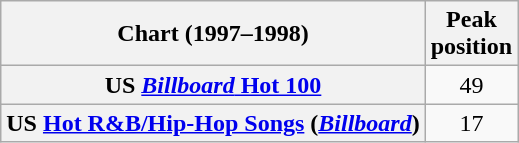<table class="wikitable sortable plainrowheaders"style="text-align:center">
<tr>
<th scope="col">Chart (1997–1998)</th>
<th scope="col">Peak<br>position</th>
</tr>
<tr>
<th scope="row">US <a href='#'><em>Billboard</em> Hot 100</a></th>
<td>49</td>
</tr>
<tr>
<th scope="row">US <a href='#'>Hot R&B/Hip-Hop Songs</a> (<em><a href='#'>Billboard</a></em>)</th>
<td>17</td>
</tr>
</table>
